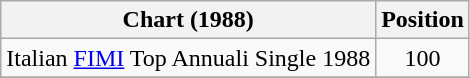<table class="wikitable plainrowheaders" style="text-align:center">
<tr>
<th>Chart (1988)</th>
<th>Position</th>
</tr>
<tr>
<td align="left">Italian <a href='#'>FIMI</a> Top Annuali Single 1988</td>
<td>100</td>
</tr>
<tr>
</tr>
</table>
